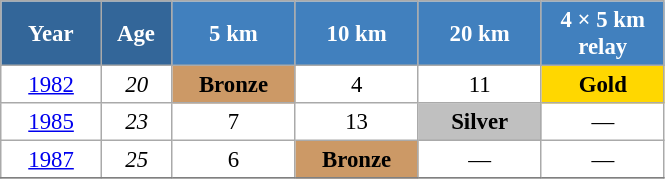<table class="wikitable" style="font-size:95%; text-align:center; border:grey solid 1px; border-collapse:collapse; background:#ffffff;">
<tr>
<th style="background-color:#369; color:white; width:60px;"> Year </th>
<th style="background-color:#369; color:white; width:40px;"> Age </th>
<th style="background-color:#4180be; color:white; width:75px;"> 5 km </th>
<th style="background-color:#4180be; color:white; width:75px;"> 10 km </th>
<th style="background-color:#4180be; color:white; width:75px;"> 20 km </th>
<th style="background-color:#4180be; color:white; width:75px;"> 4 × 5 km <br> relay </th>
</tr>
<tr>
<td><a href='#'>1982</a></td>
<td><em>20</em></td>
<td bgcolor="cc9966"><strong>Bronze</strong></td>
<td>4</td>
<td>11</td>
<td style="background:gold;"><strong>Gold</strong></td>
</tr>
<tr>
<td><a href='#'>1985</a></td>
<td><em>23</em></td>
<td>7</td>
<td>13</td>
<td style="background:silver;"><strong>Silver</strong></td>
<td>—</td>
</tr>
<tr>
<td><a href='#'>1987</a></td>
<td><em>25</em></td>
<td>6</td>
<td bgcolor="cc9966"><strong>Bronze</strong></td>
<td>—</td>
<td>—</td>
</tr>
<tr>
</tr>
</table>
